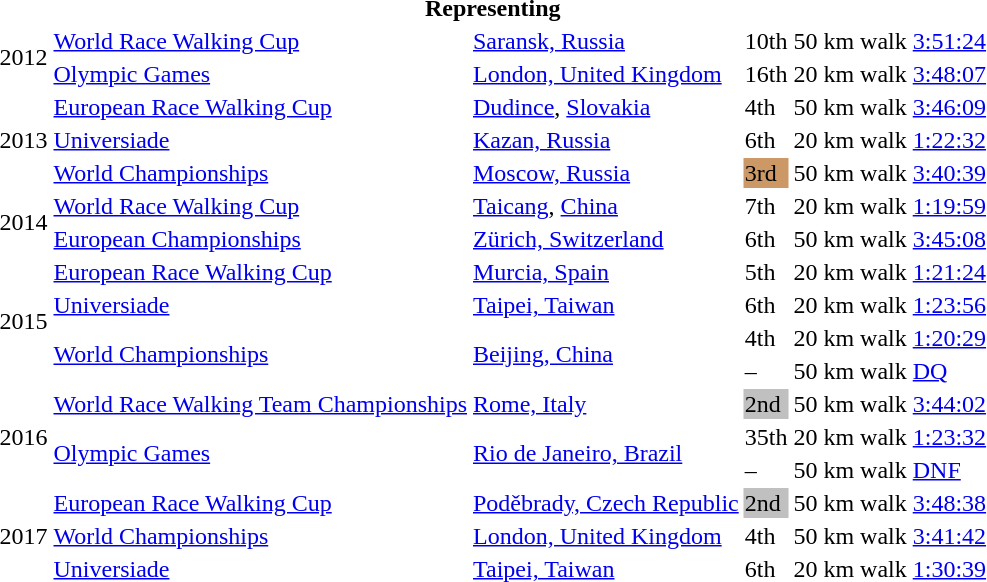<table>
<tr>
<th colspan="6">Representing </th>
</tr>
<tr>
<td rowspan=2>2012</td>
<td><a href='#'>World Race Walking Cup</a></td>
<td><a href='#'>Saransk, Russia</a></td>
<td>10th</td>
<td>50 km walk</td>
<td><a href='#'>3:51:24</a></td>
</tr>
<tr>
<td><a href='#'>Olympic Games</a></td>
<td><a href='#'>London, United Kingdom</a></td>
<td>16th</td>
<td>20 km walk</td>
<td><a href='#'>3:48:07</a></td>
</tr>
<tr>
<td rowspan=3>2013</td>
<td><a href='#'>European Race Walking Cup</a></td>
<td><a href='#'>Dudince</a>, <a href='#'>Slovakia</a></td>
<td>4th</td>
<td>50 km walk</td>
<td><a href='#'>3:46:09</a></td>
</tr>
<tr>
<td><a href='#'>Universiade</a></td>
<td><a href='#'>Kazan, Russia</a></td>
<td>6th</td>
<td>20 km walk</td>
<td><a href='#'>1:22:32</a></td>
</tr>
<tr>
<td><a href='#'>World Championships</a></td>
<td><a href='#'>Moscow, Russia</a></td>
<td bgcolor=cc9966>3rd</td>
<td>50 km walk</td>
<td><a href='#'>3:40:39</a></td>
</tr>
<tr>
<td rowspan=2>2014</td>
<td><a href='#'>World Race Walking Cup</a></td>
<td><a href='#'>Taicang</a>, <a href='#'>China</a></td>
<td>7th</td>
<td>20 km walk</td>
<td><a href='#'>1:19:59</a></td>
</tr>
<tr>
<td><a href='#'>European Championships</a></td>
<td><a href='#'>Zürich, Switzerland</a></td>
<td>6th</td>
<td>50 km walk</td>
<td><a href='#'>3:45:08</a></td>
</tr>
<tr>
<td rowspan=4>2015</td>
<td><a href='#'>European Race Walking Cup</a></td>
<td><a href='#'>Murcia, Spain</a></td>
<td>5th</td>
<td>20 km walk</td>
<td><a href='#'>1:21:24</a></td>
</tr>
<tr>
<td><a href='#'>Universiade</a></td>
<td><a href='#'>Taipei, Taiwan</a></td>
<td>6th</td>
<td>20 km walk</td>
<td><a href='#'>1:23:56</a></td>
</tr>
<tr>
<td rowspan=2><a href='#'>World Championships</a></td>
<td rowspan=2><a href='#'>Beijing, China</a></td>
<td>4th</td>
<td>20 km walk</td>
<td><a href='#'>1:20:29</a></td>
</tr>
<tr>
<td>–</td>
<td>50 km walk</td>
<td><a href='#'>DQ</a></td>
</tr>
<tr>
<td rowspan=3>2016</td>
<td><a href='#'>World Race Walking Team Championships</a></td>
<td><a href='#'>Rome, Italy</a></td>
<td bgcolor=silver>2nd</td>
<td>50 km walk</td>
<td><a href='#'>3:44:02</a></td>
</tr>
<tr>
<td rowspan=2><a href='#'>Olympic Games</a></td>
<td rowspan=2><a href='#'>Rio de Janeiro, Brazil</a></td>
<td>35th</td>
<td>20 km walk</td>
<td><a href='#'>1:23:32</a></td>
</tr>
<tr>
<td>–</td>
<td>50 km walk</td>
<td><a href='#'>DNF</a></td>
</tr>
<tr>
<td rowspan=3>2017</td>
<td><a href='#'>European Race Walking Cup</a></td>
<td><a href='#'>Poděbrady, Czech Republic</a></td>
<td bgcolor=silver>2nd</td>
<td>50 km walk</td>
<td><a href='#'>3:48:38</a></td>
</tr>
<tr>
<td><a href='#'>World Championships</a></td>
<td><a href='#'>London, United Kingdom</a></td>
<td>4th</td>
<td>50 km walk</td>
<td><a href='#'>3:41:42</a></td>
</tr>
<tr>
<td><a href='#'>Universiade</a></td>
<td><a href='#'>Taipei, Taiwan</a></td>
<td>6th</td>
<td>20 km walk</td>
<td><a href='#'>1:30:39</a></td>
</tr>
</table>
